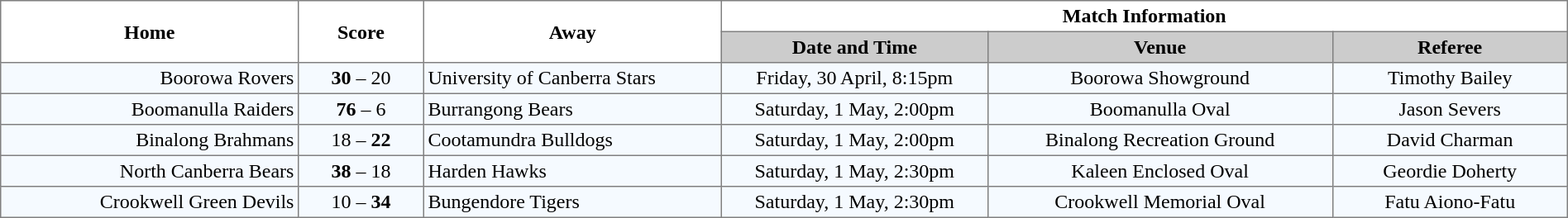<table width="100%" cellspacing="0" cellpadding="3" border="1" style="border-collapse:collapse;  text-align:center;">
<tr>
<th rowspan="2" width="19%">Home</th>
<th rowspan="2" width="8%">Score</th>
<th rowspan="2" width="19%">Away</th>
<th colspan="3">Match Information</th>
</tr>
<tr bgcolor="#CCCCCC">
<th width="17%">Date and Time</th>
<th width="22%">Venue</th>
<th width="50%">Referee</th>
</tr>
<tr style="text-align:center; background:#f5faff;">
<td align="right">Boorowa Rovers </td>
<td><strong>30</strong> – 20</td>
<td align="left"> University of Canberra Stars</td>
<td>Friday, 30 April, 8:15pm</td>
<td>Boorowa Showground</td>
<td>Timothy Bailey</td>
</tr>
<tr style="text-align:center; background:#f5faff;">
<td align="right">Boomanulla Raiders </td>
<td><strong>76</strong> – 6</td>
<td align="left"> Burrangong Bears</td>
<td>Saturday, 1 May, 2:00pm</td>
<td>Boomanulla Oval</td>
<td>Jason Severs</td>
</tr>
<tr style="text-align:center; background:#f5faff;">
<td align="right">Binalong Brahmans </td>
<td>18 – <strong>22</strong></td>
<td align="left"> Cootamundra Bulldogs</td>
<td>Saturday, 1 May, 2:00pm</td>
<td>Binalong Recreation Ground</td>
<td>David Charman</td>
</tr>
<tr style="text-align:center; background:#f5faff;">
<td align="right">North Canberra Bears </td>
<td><strong>38</strong> – 18</td>
<td align="left"> Harden Hawks</td>
<td>Saturday, 1 May, 2:30pm</td>
<td>Kaleen Enclosed Oval</td>
<td>Geordie Doherty</td>
</tr>
<tr style="text-align:center; background:#f5faff;">
<td align="right">Crookwell Green Devils </td>
<td>10 – <strong>34</strong></td>
<td align="left"> Bungendore Tigers</td>
<td>Saturday, 1 May, 2:30pm</td>
<td>Crookwell Memorial Oval</td>
<td>Fatu Aiono-Fatu</td>
</tr>
</table>
